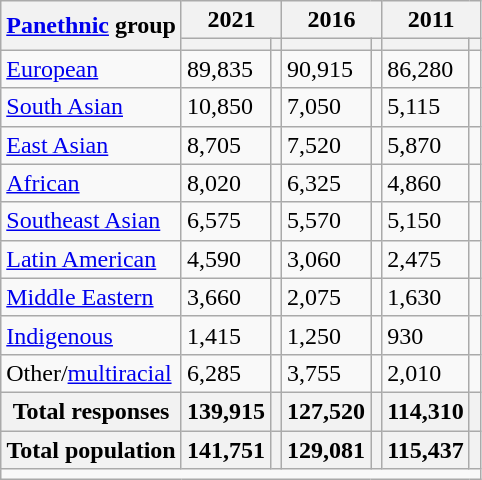<table class="wikitable collapsible sortable">
<tr>
<th rowspan="2"><a href='#'>Panethnic</a> group</th>
<th colspan="2">2021</th>
<th colspan="2">2016</th>
<th colspan="2">2011</th>
</tr>
<tr>
<th><a href='#'></a></th>
<th></th>
<th></th>
<th></th>
<th></th>
<th></th>
</tr>
<tr>
<td><a href='#'>European</a></td>
<td>89,835</td>
<td></td>
<td>90,915</td>
<td></td>
<td>86,280</td>
<td></td>
</tr>
<tr>
<td><a href='#'>South Asian</a></td>
<td>10,850</td>
<td></td>
<td>7,050</td>
<td></td>
<td>5,115</td>
<td></td>
</tr>
<tr>
<td><a href='#'>East Asian</a></td>
<td>8,705</td>
<td></td>
<td>7,520</td>
<td></td>
<td>5,870</td>
<td></td>
</tr>
<tr>
<td><a href='#'>African</a></td>
<td>8,020</td>
<td></td>
<td>6,325</td>
<td></td>
<td>4,860</td>
<td></td>
</tr>
<tr>
<td><a href='#'>Southeast Asian</a></td>
<td>6,575</td>
<td></td>
<td>5,570</td>
<td></td>
<td>5,150</td>
<td></td>
</tr>
<tr>
<td><a href='#'>Latin American</a></td>
<td>4,590</td>
<td></td>
<td>3,060</td>
<td></td>
<td>2,475</td>
<td></td>
</tr>
<tr>
<td><a href='#'>Middle Eastern</a></td>
<td>3,660</td>
<td></td>
<td>2,075</td>
<td></td>
<td>1,630</td>
<td></td>
</tr>
<tr>
<td><a href='#'>Indigenous</a></td>
<td>1,415</td>
<td></td>
<td>1,250</td>
<td></td>
<td>930</td>
<td></td>
</tr>
<tr>
<td>Other/<a href='#'>multiracial</a></td>
<td>6,285</td>
<td></td>
<td>3,755</td>
<td></td>
<td>2,010</td>
<td></td>
</tr>
<tr>
<th>Total responses</th>
<th>139,915</th>
<th></th>
<th>127,520</th>
<th></th>
<th>114,310</th>
<th></th>
</tr>
<tr class="sortbottom">
<th>Total population</th>
<th>141,751</th>
<th></th>
<th>129,081</th>
<th></th>
<th>115,437</th>
<th></th>
</tr>
<tr class="sortbottom">
<td colspan="15"></td>
</tr>
</table>
